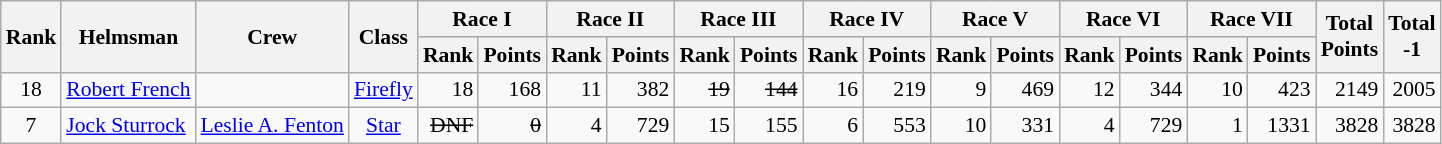<table class="wikitable" style="text-align:right; font-size:90%">
<tr>
<th rowspan="2">Rank</th>
<th rowspan="2">Helmsman</th>
<th rowspan="2">Crew</th>
<th rowspan="2">Class</th>
<th colspan="2">Race I</th>
<th colspan="2">Race II</th>
<th colspan="2">Race III</th>
<th colspan="2">Race IV</th>
<th colspan="2">Race V</th>
<th colspan="2">Race VI</th>
<th colspan="2">Race VII</th>
<th rowspan="2">Total<br>Points <br></th>
<th rowspan="2">Total<br>-1<br></th>
</tr>
<tr>
<th>Rank</th>
<th>Points</th>
<th>Rank</th>
<th>Points</th>
<th>Rank</th>
<th>Points</th>
<th>Rank</th>
<th>Points</th>
<th>Rank</th>
<th>Points</th>
<th>Rank</th>
<th>Points</th>
<th>Rank</th>
<th>Points</th>
</tr>
<tr style="vertical-align:top;">
<td align=center>18</td>
<td align=left><a href='#'>Robert French</a></td>
<td></td>
<td align=center><a href='#'>Firefly</a></td>
<td>18</td>
<td>168</td>
<td>11</td>
<td>382</td>
<td><s>19</s></td>
<td><s>144</s></td>
<td>16</td>
<td>219</td>
<td>9</td>
<td>469</td>
<td>12</td>
<td>344</td>
<td>10</td>
<td>423</td>
<td>2149</td>
<td>2005</td>
</tr>
<tr style=vertical-align:top;>
<td align=center>7</td>
<td align=left><a href='#'>Jock Sturrock</a></td>
<td align=left><a href='#'>Leslie A. Fenton</a></td>
<td align=center><a href='#'>Star</a></td>
<td><s>DNF</s></td>
<td><s>0</s></td>
<td>4</td>
<td>729</td>
<td>15</td>
<td>155</td>
<td>6</td>
<td>553</td>
<td>10</td>
<td>331</td>
<td>4</td>
<td>729</td>
<td>1</td>
<td>1331</td>
<td>3828</td>
<td>3828</td>
</tr>
</table>
